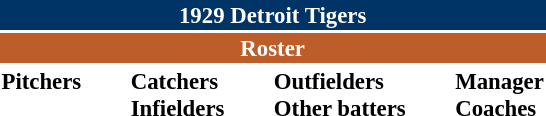<table class="toccolours" style="font-size: 95%;">
<tr>
<th colspan="10" style="background-color: #003366; color: white; text-align: center;">1929 Detroit Tigers</th>
</tr>
<tr>
<td colspan="10" style="background-color: #bd5d29; color: white; text-align: center;"><strong>Roster</strong></td>
</tr>
<tr>
<td valign="top"><strong>Pitchers</strong><br>














</td>
<td width="25px"></td>
<td valign="top"><strong>Catchers</strong><br>



<strong>Infielders</strong>








</td>
<td width="25px"></td>
<td valign="top"><strong>Outfielders</strong><br>




<strong>Other batters</strong>
</td>
<td width="25px"></td>
<td valign="top"><strong>Manager</strong><br>
<strong>Coaches</strong>

</td>
</tr>
</table>
